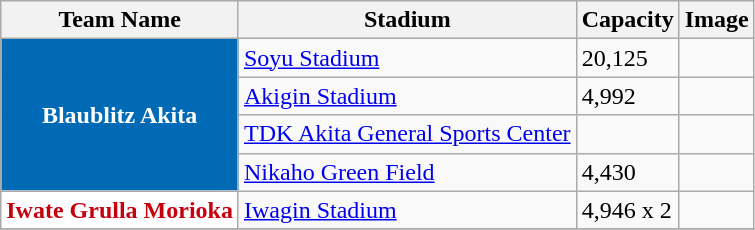<table class="wikitable">
<tr>
<th>Team Name</th>
<th>Stadium</th>
<th>Capacity</th>
<th>Image</th>
</tr>
<tr>
<th rowspan="4"style="color:white; background:#006AB6;">Blaublitz Akita</th>
<td><a href='#'>Soyu Stadium</a></td>
<td>20,125</td>
<td></td>
</tr>
<tr>
<td><a href='#'>Akigin Stadium</a></td>
<td>4,992</td>
<td></td>
</tr>
<tr>
<td><a href='#'>TDK Akita General Sports Center</a></td>
<td></td>
<td></td>
</tr>
<tr>
<td><a href='#'>Nikaho Green Field</a></td>
<td>4,430</td>
<td></td>
</tr>
<tr>
<th rowspan="1"style="color:#C7000E; background:#FFF;">Iwate Grulla Morioka</th>
<td><a href='#'>Iwagin Stadium</a></td>
<td>4,946 x 2</td>
<td></td>
</tr>
<tr>
</tr>
</table>
